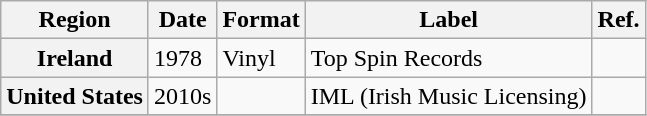<table class="wikitable plainrowheaders">
<tr>
<th scope="col">Region</th>
<th scope="col">Date</th>
<th scope="col">Format</th>
<th scope="col">Label</th>
<th scope="col">Ref.</th>
</tr>
<tr>
<th scope="row">Ireland</th>
<td>1978</td>
<td>Vinyl</td>
<td>Top Spin Records</td>
<td></td>
</tr>
<tr>
<th scope="row">United States</th>
<td>2010s</td>
<td></td>
<td>IML (Irish Music Licensing)</td>
<td></td>
</tr>
<tr>
</tr>
</table>
